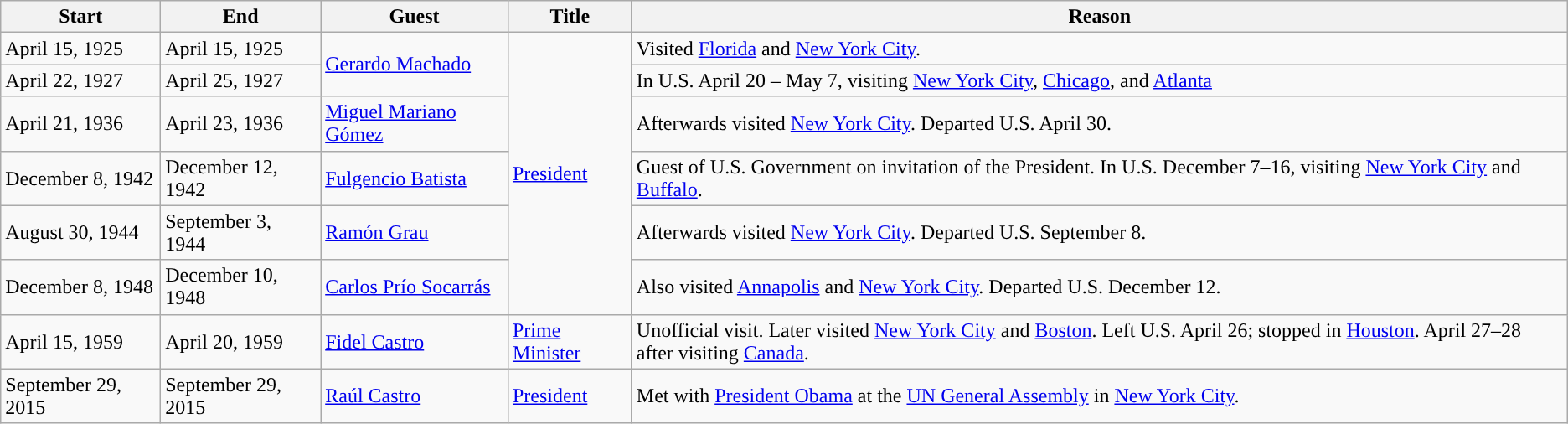<table class="wikitable sortable">
<tr>
<th>Start</th>
<th>End</th>
<th>Guest</th>
<th>Title</th>
<th>Reason</th>
</tr>
<tr>
<td>April 15, 1925</td>
<td>April 15, 1925</td>
<td rowspan=2><a href='#'>Gerardo Machado</a></td>
<td rowspan=6><a href='#'>President</a></td>
<td>Visited <a href='#'>Florida</a> and <a href='#'>New York City</a>.</td>
</tr>
<tr>
<td>April 22, 1927</td>
<td>April 25, 1927</td>
<td>In U.S. April 20 – May 7, visiting <a href='#'>New York City</a>, <a href='#'>Chicago</a>, and <a href='#'>Atlanta</a></td>
</tr>
<tr>
<td>April 21, 1936</td>
<td>April 23, 1936</td>
<td><a href='#'>Miguel Mariano Gómez</a></td>
<td>Afterwards visited <a href='#'>New York City</a>. Departed U.S. April 30.</td>
</tr>
<tr>
<td>December 8, 1942</td>
<td>December 12, 1942</td>
<td><a href='#'>Fulgencio Batista</a></td>
<td>Guest of U.S. Government on invitation of the President. In U.S. December 7–16, visiting <a href='#'>New York City</a> and <a href='#'>Buffalo</a>.</td>
</tr>
<tr>
<td>August 30, 1944</td>
<td>September 3, 1944</td>
<td><a href='#'>Ramón Grau</a></td>
<td>Afterwards visited <a href='#'>New York City</a>. Departed U.S. September 8.</td>
</tr>
<tr>
<td>December 8, 1948</td>
<td>December 10, 1948</td>
<td><a href='#'>Carlos Prío Socarrás</a></td>
<td>Also visited <a href='#'>Annapolis</a> and <a href='#'>New York City</a>. Departed U.S. December 12.</td>
</tr>
<tr>
<td>April 15, 1959</td>
<td>April 20, 1959</td>
<td><a href='#'>Fidel Castro</a></td>
<td><a href='#'>Prime Minister</a></td>
<td>Unofficial visit. Later visited <a href='#'>New York City</a> and <a href='#'>Boston</a>. Left U.S. April 26; stopped in <a href='#'>Houston</a>. April 27–28 after visiting <a href='#'>Canada</a>.</td>
</tr>
<tr>
<td>September 29, 2015</td>
<td>September 29, 2015</td>
<td><a href='#'>Raúl Castro</a></td>
<td><a href='#'>President</a></td>
<td>Met with <a href='#'>President Obama</a> at the <a href='#'>UN General Assembly</a> in <a href='#'>New York City</a>.</td>
</tr>
</table>
